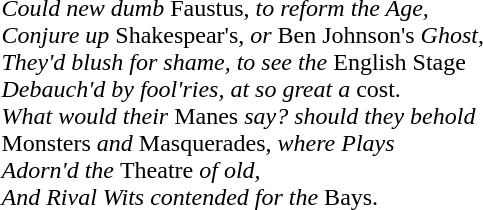<table>
<tr>
<td><br><em>Could new dumb</em> Faustus, <em>to reform the Age,</em>
<br>
<em>Conjure up</em> Shakespear's, <em>or</em> Ben Johnson's <em>Ghost</em>, 
<br>
<em>They'd blush for shame, to see the</em> English Stage<br>
<em>Debauch'd by fool'ries, at so great a</em> cost.<br><em>What would their</em> Manes <em>say? should they behold</em><br>
Monsters <em>and</em> Masquerades, <em>where  Plays</em><br>
<em>Adorn'd the </em> Theatre <em>of old,</em><br>
<em>And Rival Wits contended for the</em> Bays.</td>
</tr>
</table>
